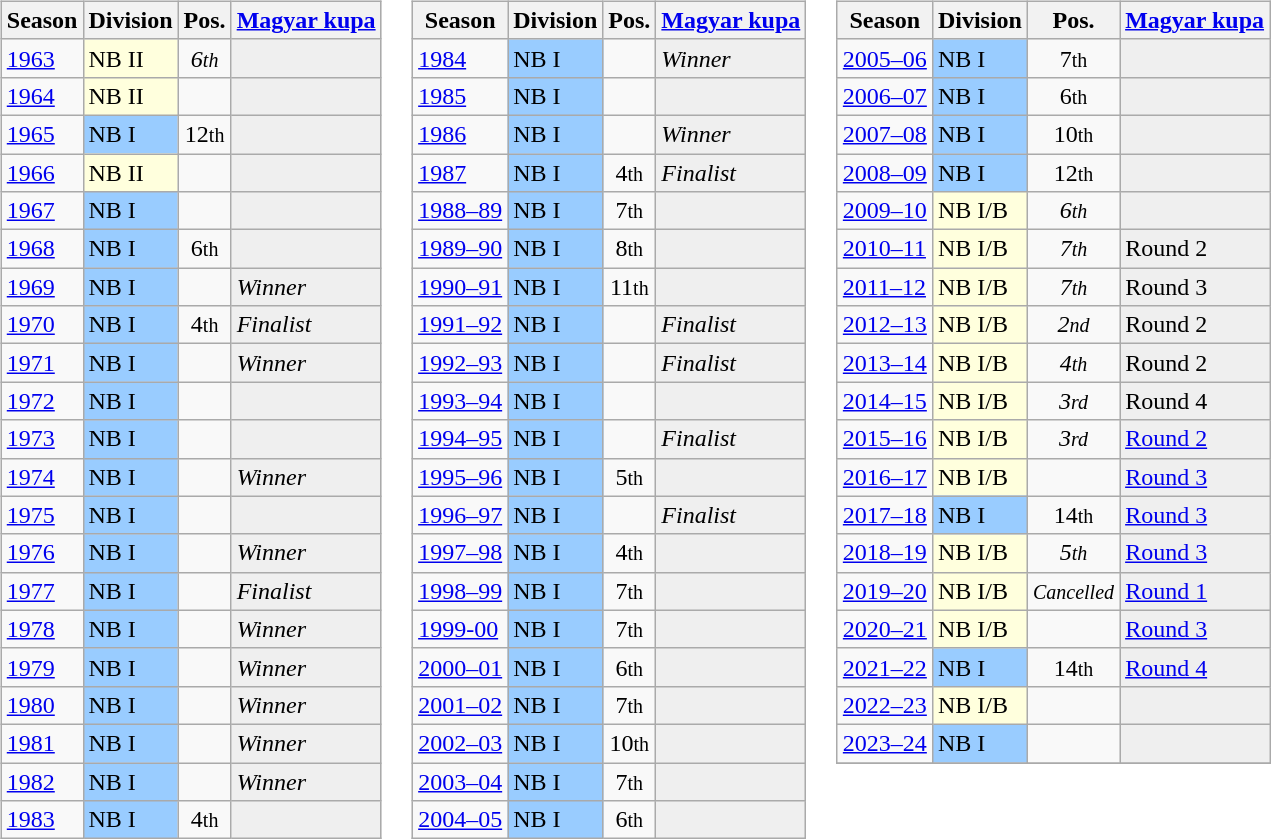<table>
<tr>
<td valign="top"><br><table class="wikitable text-align:center">
<tr>
<th>Season</th>
<th>Division</th>
<th>Pos.</th>
<th><a href='#'>Magyar kupa</a></th>
</tr>
<tr>
<td><a href='#'>1963</a></td>
<td bgcolor=#ffffdd>NB II</td>
<td align=center><em>6<small>th</small></em></td>
<td style="background:#efefef;"></td>
</tr>
<tr>
<td><a href='#'>1964</a></td>
<td bgcolor=#ffffdd>NB II </td>
<td align=center></td>
<td style="background:#efefef;"></td>
</tr>
<tr>
<td><a href='#'>1965</a></td>
<td bgcolor=#99ccff>NB I </td>
<td align=center>12<small>th</small></td>
<td style="background:#efefef;"></td>
</tr>
<tr>
<td><a href='#'>1966</a></td>
<td bgcolor=#ffffdd>NB II </td>
<td align=center></td>
<td style="background:#efefef;"></td>
</tr>
<tr>
<td><a href='#'>1967</a></td>
<td bgcolor=#99ccff>NB I</td>
<td align=center></td>
<td style="background:#efefef;"></td>
</tr>
<tr>
<td><a href='#'>1968</a></td>
<td bgcolor=#99ccff>NB I</td>
<td align=center>6<small>th</small></td>
<td style="background:#efefef;"></td>
</tr>
<tr>
<td><a href='#'>1969</a></td>
<td bgcolor=#99ccff>NB I</td>
<td align=center></td>
<td style="background:#efefef;"> <em>Winner</em></td>
</tr>
<tr>
<td><a href='#'>1970</a></td>
<td bgcolor=#99ccff>NB I</td>
<td align=center>4<small>th</small></td>
<td style="background:#efefef;"> <em>Finalist</em></td>
</tr>
<tr>
<td><a href='#'>1971</a></td>
<td bgcolor=#99ccff>NB I</td>
<td align=center></td>
<td style="background:#efefef;"> <em>Winner</em></td>
</tr>
<tr>
<td><a href='#'>1972</a></td>
<td bgcolor=#99ccff>NB I</td>
<td align=center></td>
<td style="background:#efefef;"></td>
</tr>
<tr>
<td><a href='#'>1973</a></td>
<td bgcolor=#99ccff>NB I</td>
<td align=center></td>
<td style="background:#efefef;"></td>
</tr>
<tr>
<td><a href='#'>1974</a></td>
<td bgcolor=#99ccff>NB I</td>
<td align=center></td>
<td style="background:#efefef;"> <em>Winner</em></td>
</tr>
<tr>
<td><a href='#'>1975</a></td>
<td bgcolor=#99ccff>NB I</td>
<td align=center></td>
<td style="background:#efefef;"></td>
</tr>
<tr>
<td><a href='#'>1976</a></td>
<td bgcolor=#99ccff>NB I</td>
<td align=center></td>
<td style="background:#efefef;"> <em>Winner</em></td>
</tr>
<tr>
<td><a href='#'>1977</a></td>
<td bgcolor=#99ccff>NB I</td>
<td align=center></td>
<td style="background:#efefef;"> <em>Finalist</em></td>
</tr>
<tr>
<td><a href='#'>1978</a></td>
<td bgcolor=#99ccff>NB I</td>
<td align=center></td>
<td style="background:#efefef;"> <em>Winner</em></td>
</tr>
<tr>
<td><a href='#'>1979</a></td>
<td bgcolor=#99ccff>NB I</td>
<td align=center></td>
<td style="background:#efefef;"> <em>Winner</em></td>
</tr>
<tr>
<td><a href='#'>1980</a></td>
<td bgcolor=#99ccff>NB I</td>
<td align=center></td>
<td style="background:#efefef;"> <em>Winner</em></td>
</tr>
<tr>
<td><a href='#'>1981</a></td>
<td bgcolor=#99ccff>NB I</td>
<td align=center></td>
<td style="background:#efefef;"> <em>Winner</em></td>
</tr>
<tr>
<td><a href='#'>1982</a></td>
<td bgcolor=#99ccff>NB I</td>
<td align=center></td>
<td style="background:#efefef;"> <em>Winner</em></td>
</tr>
<tr>
<td><a href='#'>1983</a></td>
<td bgcolor=#99ccff>NB I</td>
<td align=center>4<small>th</small></td>
<td style="background:#efefef;"></td>
</tr>
</table>
</td>
<td valign="top"><br><table class="wikitable text-align:center">
<tr>
<th>Season</th>
<th>Division</th>
<th>Pos.</th>
<th><a href='#'>Magyar kupa</a></th>
</tr>
<tr>
<td><a href='#'>1984</a></td>
<td bgcolor=#99ccff>NB I</td>
<td align=center></td>
<td style="background:#efefef;"> <em>Winner</em></td>
</tr>
<tr>
<td><a href='#'>1985</a></td>
<td bgcolor=#99ccff>NB I</td>
<td align=center></td>
<td style="background:#efefef;"></td>
</tr>
<tr>
<td><a href='#'>1986</a></td>
<td bgcolor=#99ccff>NB I</td>
<td align=center></td>
<td style="background:#efefef;"> <em>Winner</em></td>
</tr>
<tr>
<td><a href='#'>1987</a></td>
<td bgcolor=#99ccff>NB I</td>
<td align=center>4<small>th</small></td>
<td style="background:#efefef;"> <em>Finalist</em></td>
</tr>
<tr>
<td><a href='#'>1988–89</a></td>
<td bgcolor=#99ccff>NB I</td>
<td align=center>7<small>th</small></td>
<td style="background:#efefef;"></td>
</tr>
<tr>
<td><a href='#'>1989–90</a></td>
<td bgcolor=#99ccff>NB I</td>
<td align=center>8<small>th</small></td>
<td style="background:#efefef;"></td>
</tr>
<tr>
<td><a href='#'>1990–91</a></td>
<td bgcolor=#99ccff>NB I</td>
<td align=center>11<small>th</small></td>
<td style="background:#efefef;"></td>
</tr>
<tr>
<td><a href='#'>1991–92</a></td>
<td bgcolor=#99ccff>NB I</td>
<td align=center></td>
<td style="background:#efefef;"> <em>Finalist</em></td>
</tr>
<tr>
<td><a href='#'>1992–93</a></td>
<td bgcolor=#99ccff>NB I</td>
<td align=center></td>
<td style="background:#efefef;"> <em>Finalist</em></td>
</tr>
<tr>
<td><a href='#'>1993–94</a></td>
<td bgcolor=#99ccff>NB I</td>
<td align=center></td>
<td style="background:#efefef;"></td>
</tr>
<tr>
<td><a href='#'>1994–95</a></td>
<td bgcolor=#99ccff>NB I</td>
<td align=center></td>
<td style="background:#efefef;"> <em>Finalist</em></td>
</tr>
<tr>
<td><a href='#'>1995–96</a></td>
<td bgcolor=#99ccff>NB I</td>
<td align=center>5<small>th</small></td>
<td style="background:#efefef;"></td>
</tr>
<tr>
<td><a href='#'>1996–97</a></td>
<td bgcolor=#99ccff>NB I</td>
<td align=center></td>
<td style="background:#efefef;"> <em>Finalist</em></td>
</tr>
<tr>
<td><a href='#'>1997–98</a></td>
<td bgcolor=#99ccff>NB I</td>
<td align=center>4<small>th</small></td>
<td style="background:#efefef;"></td>
</tr>
<tr>
<td><a href='#'>1998–99</a></td>
<td bgcolor=#99ccff>NB I</td>
<td align=center>7<small>th</small></td>
<td style="background:#efefef;"></td>
</tr>
<tr>
<td><a href='#'>1999-00</a></td>
<td bgcolor=#99ccff>NB I</td>
<td align=center>7<small>th</small></td>
<td style="background:#efefef;"></td>
</tr>
<tr>
<td><a href='#'>2000–01</a></td>
<td bgcolor=#99ccff>NB I</td>
<td align=center>6<small>th</small></td>
<td style="background:#efefef;"></td>
</tr>
<tr>
<td><a href='#'>2001–02</a></td>
<td bgcolor=#99ccff>NB I</td>
<td align=center>7<small>th</small></td>
<td style="background:#efefef;"></td>
</tr>
<tr>
<td><a href='#'>2002–03</a></td>
<td bgcolor=#99ccff>NB I</td>
<td align=center>10<small>th</small></td>
<td style="background:#efefef;"></td>
</tr>
<tr>
<td><a href='#'>2003–04</a></td>
<td bgcolor=#99ccff>NB I</td>
<td align=center>7<small>th</small></td>
<td style="background:#efefef;"></td>
</tr>
<tr>
<td><a href='#'>2004–05</a></td>
<td bgcolor=#99ccff>NB I</td>
<td align=center>6<small>th</small></td>
<td style="background:#efefef;"></td>
</tr>
</table>
</td>
<td valign="top"><br><table class="wikitable text-align:center">
<tr>
<th>Season</th>
<th>Division</th>
<th>Pos.</th>
<th><a href='#'>Magyar kupa</a></th>
</tr>
<tr>
<td><a href='#'>2005–06</a></td>
<td bgcolor=#99ccff>NB I</td>
<td align=center>7<small>th</small></td>
<td style="background:#efefef;"></td>
</tr>
<tr>
<td><a href='#'>2006–07</a></td>
<td bgcolor=#99ccff>NB I</td>
<td align=center>6<small>th</small></td>
<td style="background:#efefef;"></td>
</tr>
<tr>
<td><a href='#'>2007–08</a></td>
<td bgcolor=#99ccff>NB I</td>
<td align=center>10<small>th</small></td>
<td style="background:#efefef;"></td>
</tr>
<tr>
<td><a href='#'>2008–09</a></td>
<td bgcolor=#99ccff>NB I </td>
<td align=center>12<small>th</small></td>
<td style="background:#efefef;"></td>
</tr>
<tr>
<td><a href='#'>2009–10</a></td>
<td bgcolor=#ffffdd>NB I/B</td>
<td align=center><em>6<small>th</small></em></td>
<td style="background:#efefef;"></td>
</tr>
<tr>
<td><a href='#'>2010–11</a></td>
<td bgcolor=#ffffdd>NB I/B</td>
<td align=center><em>7<small>th</small></em></td>
<td style="background:#efefef;">Round 2</td>
</tr>
<tr>
<td><a href='#'>2011–12</a></td>
<td bgcolor=#ffffdd>NB I/B</td>
<td align=center><em>7<small>th</small></em></td>
<td style="background:#efefef;">Round 3</td>
</tr>
<tr>
<td><a href='#'>2012–13</a></td>
<td bgcolor=#ffffdd>NB I/B</td>
<td align=center><em>2<small>nd</small></em></td>
<td style="background:#efefef;">Round 2</td>
</tr>
<tr>
<td><a href='#'>2013–14</a></td>
<td bgcolor=#ffffdd>NB I/B</td>
<td align=center><em>4<small>th</small></em></td>
<td style="background:#efefef;">Round 2</td>
</tr>
<tr>
<td><a href='#'>2014–15</a></td>
<td bgcolor=#ffffdd>NB I/B</td>
<td align=center><em>3<small>rd</small></em></td>
<td style="background:#efefef;">Round 4</td>
</tr>
<tr>
<td><a href='#'>2015–16</a></td>
<td bgcolor=#ffffdd>NB I/B</td>
<td align=center><em>3<small>rd</small></em></td>
<td style="background:#efefef;"><a href='#'>Round 2</a></td>
</tr>
<tr>
<td><a href='#'>2016–17</a></td>
<td bgcolor=#ffffdd>NB I/B </td>
<td align=center></td>
<td style="background:#efefef;"><a href='#'>Round 3</a></td>
</tr>
<tr>
<td><a href='#'>2017–18</a></td>
<td bgcolor=#99ccff>NB I </td>
<td align=center>14<small>th</small></td>
<td style="background:#efefef;"><a href='#'>Round 3</a></td>
</tr>
<tr>
<td><a href='#'>2018–19</a></td>
<td bgcolor=#ffffdd>NB I/B</td>
<td align=center><em>5<small>th</small></em></td>
<td style="background:#efefef;"><a href='#'>Round 3</a></td>
</tr>
<tr>
<td><a href='#'>2019–20</a></td>
<td bgcolor=#ffffdd>NB I/B</td>
<td align=center><em><small>Cancelled</small></em></td>
<td style="background:#efefef;"><a href='#'>Round 1</a></td>
</tr>
<tr>
<td><a href='#'>2020–21</a></td>
<td bgcolor=#ffffdd>NB I/B </td>
<td align=center></td>
<td style="background:#efefef;"><a href='#'>Round 3</a></td>
</tr>
<tr>
<td><a href='#'>2021–22</a></td>
<td bgcolor=#99ccff>NB I </td>
<td align=center>14<small>th</small></td>
<td style="background:#efefef;"><a href='#'>Round 4</a></td>
</tr>
<tr>
<td><a href='#'>2022–23</a></td>
<td bgcolor=#ffffdd>NB I/B </td>
<td align=center></td>
<td style="background:#efefef;"></td>
</tr>
<tr>
<td><a href='#'>2023–24</a></td>
<td bgcolor=#99ccff>NB I</td>
<td align=center></td>
<td style="background:#efefef;"><a href='#'></a></td>
</tr>
<tr>
</tr>
</table>
</td>
</tr>
</table>
